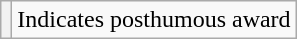<table class="wikitable plainrowheaders">
<tr>
<th scope=row style="text-align:center"></th>
<td>Indicates posthumous award</td>
</tr>
</table>
